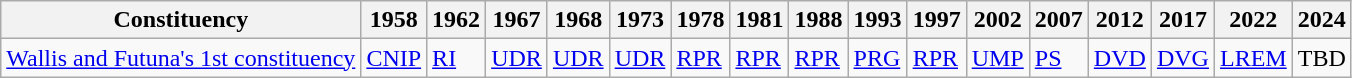<table class="wikitable">
<tr>
<th>Constituency</th>
<th>1958</th>
<th>1962</th>
<th>1967</th>
<th>1968</th>
<th>1973</th>
<th>1978</th>
<th>1981</th>
<th>1988</th>
<th>1993</th>
<th>1997</th>
<th>2002</th>
<th>2007</th>
<th>2012</th>
<th>2017</th>
<th>2022</th>
<th>2024</th>
</tr>
<tr>
<td><a href='#'>Wallis and Futuna's 1st constituency</a></td>
<td bgcolor=><a href='#'>CNIP</a></td>
<td bgcolor=><a href='#'>RI</a></td>
<td bgcolor=><a href='#'>UDR</a></td>
<td bgcolor=><a href='#'>UDR</a></td>
<td bgcolor=><a href='#'>UDR</a></td>
<td bgcolor=><a href='#'>RPR</a></td>
<td bgcolor=><a href='#'>RPR</a></td>
<td bgcolor=><a href='#'>RPR</a></td>
<td bgcolor=><a href='#'>PRG</a></td>
<td bgcolor=><a href='#'>RPR</a></td>
<td bgcolor=><a href='#'>UMP</a></td>
<td bgcolor=><a href='#'>PS</a></td>
<td bgcolor=><a href='#'>DVD</a></td>
<td bgcolor=><a href='#'>DVG</a></td>
<td bgcolor=><a href='#'>LREM</a></td>
<td>TBD</td>
</tr>
</table>
